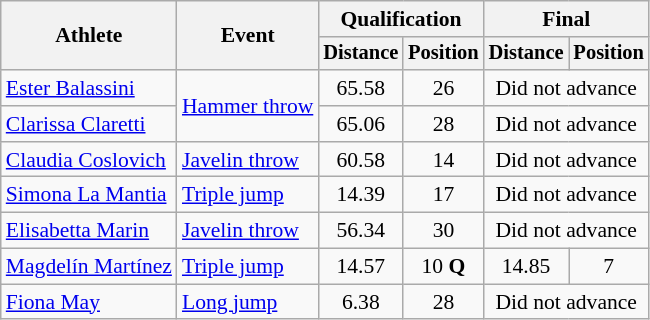<table class=wikitable style="font-size:90%">
<tr>
<th rowspan="2">Athlete</th>
<th rowspan="2">Event</th>
<th colspan="2">Qualification</th>
<th colspan="2">Final</th>
</tr>
<tr style="font-size:95%">
<th>Distance</th>
<th>Position</th>
<th>Distance</th>
<th>Position</th>
</tr>
<tr align=center>
<td align=left><a href='#'>Ester Balassini</a></td>
<td align=left rowspan=2><a href='#'>Hammer throw</a></td>
<td>65.58</td>
<td>26</td>
<td colspan=2>Did not advance</td>
</tr>
<tr align=center>
<td align=left><a href='#'>Clarissa Claretti</a></td>
<td>65.06</td>
<td>28</td>
<td colspan=2>Did not advance</td>
</tr>
<tr align=center>
<td align=left><a href='#'>Claudia Coslovich</a></td>
<td align=left><a href='#'>Javelin throw</a></td>
<td>60.58</td>
<td>14</td>
<td colspan=2>Did not advance</td>
</tr>
<tr align=center>
<td align=left><a href='#'>Simona La Mantia</a></td>
<td align=left><a href='#'>Triple jump</a></td>
<td>14.39</td>
<td>17</td>
<td colspan=2>Did not advance</td>
</tr>
<tr align=center>
<td align=left><a href='#'>Elisabetta Marin</a></td>
<td align=left><a href='#'>Javelin throw</a></td>
<td>56.34</td>
<td>30</td>
<td colspan=2>Did not advance</td>
</tr>
<tr align=center>
<td align=left><a href='#'>Magdelín Martínez</a></td>
<td align=left><a href='#'>Triple jump</a></td>
<td>14.57</td>
<td>10 <strong>Q</strong></td>
<td>14.85</td>
<td>7</td>
</tr>
<tr align=center>
<td align=left><a href='#'>Fiona May</a></td>
<td align=left><a href='#'>Long jump</a></td>
<td>6.38</td>
<td>28</td>
<td colspan=2>Did not advance</td>
</tr>
</table>
